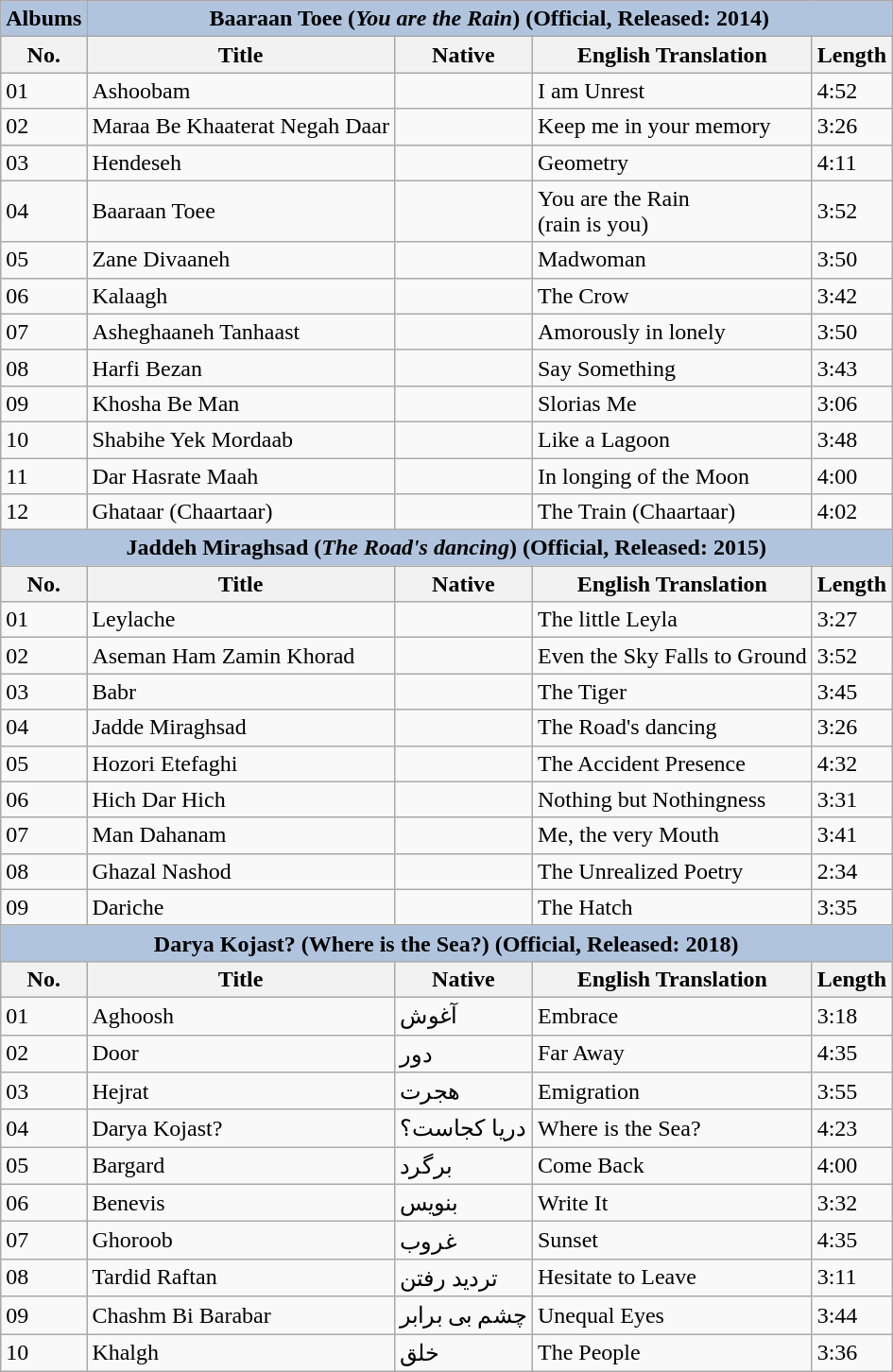<table class="wikitable">
<tr>
<th style="background:#B0C4DE;">Albums</th>
<th colspan=5 style="background:#B0C4DE;"><span> Baaraan Toee (<em>You are the Rain</em>) </span> (Official, Released: 2014)</th>
</tr>
<tr style="text-align:center;">
<th>No.</th>
<th>Title</th>
<th>Native</th>
<th>English Translation</th>
<th>Length</th>
</tr>
<tr>
<td>01</td>
<td>Ashoobam</td>
<td></td>
<td>I am Unrest</td>
<td>4:52</td>
</tr>
<tr>
<td>02</td>
<td>Maraa Be Khaaterat Negah Daar</td>
<td></td>
<td>Keep me in your memory</td>
<td>3:26</td>
</tr>
<tr>
<td>03</td>
<td>Hendeseh</td>
<td></td>
<td>Geometry</td>
<td>4:11</td>
</tr>
<tr>
<td>04</td>
<td>Baaraan Toee</td>
<td></td>
<td>You are the Rain<br>(rain is you)</td>
<td>3:52</td>
</tr>
<tr>
<td>05</td>
<td>Zane Divaaneh</td>
<td></td>
<td>Madwoman</td>
<td>3:50</td>
</tr>
<tr>
<td>06</td>
<td>Kalaagh</td>
<td></td>
<td>The Crow</td>
<td>3:42</td>
</tr>
<tr>
<td>07</td>
<td>Asheghaaneh Tanhaast</td>
<td></td>
<td>Amorously in lonely</td>
<td>3:50</td>
</tr>
<tr>
<td>08</td>
<td>Harfi Bezan</td>
<td></td>
<td>Say Something</td>
<td>3:43</td>
</tr>
<tr>
<td>09</td>
<td>Khosha Be Man</td>
<td></td>
<td>Slorias Me</td>
<td>3:06</td>
</tr>
<tr>
<td>10</td>
<td>Shabihe Yek Mordaab</td>
<td></td>
<td>Like a Lagoon</td>
<td>3:48</td>
</tr>
<tr>
<td>11</td>
<td>Dar Hasrate Maah</td>
<td></td>
<td>In longing of the Moon</td>
<td>4:00</td>
</tr>
<tr>
<td>12</td>
<td>Ghataar (Chaartaar)</td>
<td></td>
<td>The Train (Chaartaar)</td>
<td>4:02</td>
</tr>
<tr style="text-align:center;">
<th colspan=5 style="background:#B0C4DE;"><span> Jaddeh Miraghsad (<em>The Road's dancing</em>) </span> (Official, Released: 2015)</th>
</tr>
<tr style="text-align:center;">
<th>No.</th>
<th>Title</th>
<th>Native</th>
<th>English Translation</th>
<th>Length</th>
</tr>
<tr>
<td>01</td>
<td>Leylache</td>
<td></td>
<td>The little Leyla</td>
<td>3:27</td>
</tr>
<tr>
<td>02</td>
<td>Aseman Ham Zamin Khorad</td>
<td></td>
<td>Even the Sky Falls to Ground</td>
<td>3:52</td>
</tr>
<tr>
<td>03</td>
<td>Babr</td>
<td></td>
<td>The Tiger</td>
<td>3:45</td>
</tr>
<tr>
<td>04</td>
<td>Jadde Miraghsad</td>
<td></td>
<td>The Road's dancing</td>
<td>3:26</td>
</tr>
<tr>
<td>05</td>
<td>Hozori Etefaghi</td>
<td></td>
<td>The Accident Presence</td>
<td>4:32</td>
</tr>
<tr>
<td>06</td>
<td>Hich Dar Hich</td>
<td></td>
<td>Nothing but Nothingness</td>
<td>3:31</td>
</tr>
<tr>
<td>07</td>
<td>Man Dahanam</td>
<td></td>
<td>Me, the very Mouth</td>
<td>3:41</td>
</tr>
<tr>
<td>08</td>
<td>Ghazal Nashod</td>
<td></td>
<td>The Unrealized Poetry</td>
<td>2:34</td>
</tr>
<tr>
<td>09</td>
<td>Dariche</td>
<td></td>
<td>The Hatch</td>
<td>3:35</td>
</tr>
<tr style="text-align:center;">
<th colspan=5 style="background:#B0C4DE;"><span> Darya Kojast? (Where is the Sea?) </span> (Official, Released: 2018)</th>
</tr>
<tr style="text-align:center;">
<th>No.</th>
<th>Title</th>
<th>Native</th>
<th>English Translation</th>
<th>Length</th>
</tr>
<tr>
<td>01</td>
<td>Aghoosh</td>
<td>آغوش</td>
<td>Embrace</td>
<td>3:18</td>
</tr>
<tr>
<td>02</td>
<td>Door</td>
<td>دور</td>
<td>Far Away</td>
<td>4:35</td>
</tr>
<tr>
<td>03</td>
<td>Hejrat</td>
<td>هجرت</td>
<td>Emigration</td>
<td>3:55</td>
</tr>
<tr>
<td>04</td>
<td>Darya Kojast?</td>
<td>دریا کجاست؟</td>
<td>Where is the Sea?</td>
<td>4:23</td>
</tr>
<tr>
<td>05</td>
<td>Bargard</td>
<td>برگرد</td>
<td>Come Back</td>
<td>4:00</td>
</tr>
<tr>
<td>06</td>
<td>Benevis</td>
<td>بنویس</td>
<td>Write It</td>
<td>3:32</td>
</tr>
<tr>
<td>07</td>
<td>Ghoroob</td>
<td>غروب</td>
<td>Sunset</td>
<td>4:35</td>
</tr>
<tr>
<td>08</td>
<td>Tardid Raftan</td>
<td>تردید رفتن</td>
<td>Hesitate to Leave</td>
<td>3:11</td>
</tr>
<tr>
<td>09</td>
<td>Chashm Bi Barabar</td>
<td>چشم بی برابر</td>
<td>Unequal Eyes</td>
<td>3:44</td>
</tr>
<tr>
<td>10</td>
<td>Khalgh</td>
<td>خلق</td>
<td>The People</td>
<td>3:36</td>
</tr>
</table>
